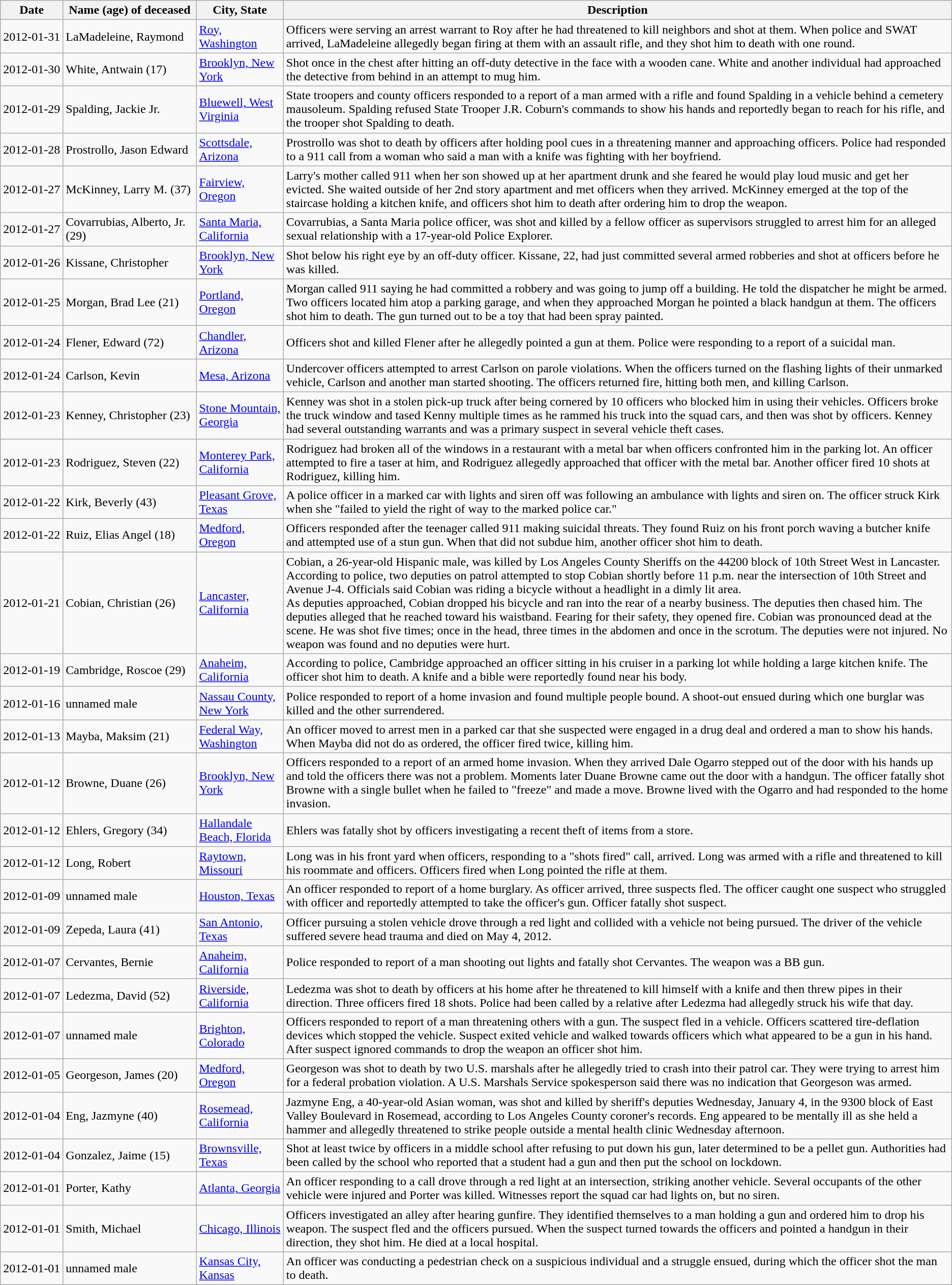<table class="wikitable sortable" border="1" id="killed">
<tr>
<th>Date</th>
<th nowrap>Name (age) of deceased</th>
<th>City, State</th>
<th>Description</th>
</tr>
<tr>
<td>2012‑01‑31</td>
<td>LaMadeleine, Raymond</td>
<td><a href='#'>Roy, Washington</a></td>
<td>Officers were serving an arrest warrant to Roy after he had threatened to kill neighbors and shot at them. When police and SWAT arrived, LaMadeleine allegedly began firing at them with an assault rifle, and they shot him to death with one round.</td>
</tr>
<tr>
<td>2012-01-30</td>
<td>White, Antwain (17)</td>
<td><a href='#'>Brooklyn, New York</a></td>
<td>Shot once in the chest after hitting an off-duty detective in the face with a wooden cane. White and another individual had approached the detective from behind in an attempt to mug him.</td>
</tr>
<tr>
<td>2012-01-29</td>
<td>Spalding, Jackie Jr.</td>
<td><a href='#'>Bluewell, West Virginia</a></td>
<td>State troopers and county officers responded to a report of a man armed with a rifle and found Spalding in a vehicle behind a cemetery mausoleum. Spalding refused State Trooper J.R. Coburn's commands to show his hands and reportedly began to reach for his rifle, and the trooper shot Spalding to death.</td>
</tr>
<tr>
<td>2012-01-28</td>
<td>Prostrollo, Jason Edward</td>
<td><a href='#'>Scottsdale, Arizona</a></td>
<td>Prostrollo was shot to death by officers after holding pool cues in a threatening manner and approaching officers. Police had responded to a 911 call from a woman who said a man with a knife was fighting with her boyfriend.</td>
</tr>
<tr>
<td>2012-01-27</td>
<td>McKinney, Larry M. (37)</td>
<td><a href='#'>Fairview, Oregon</a></td>
<td>Larry's mother called 911 when her son showed up at her apartment drunk and she feared he would play loud music and get her evicted. She waited outside of her 2nd story apartment and met officers when they arrived. McKinney emerged at the top of the staircase holding a kitchen knife, and officers shot him to death after ordering him to drop the weapon.</td>
</tr>
<tr>
<td>2012-01-27</td>
<td>Covarrubias, Alberto, Jr. (29)</td>
<td><a href='#'>Santa Maria, California</a></td>
<td>Covarrubias, a Santa Maria police officer, was shot and killed by a fellow officer as supervisors struggled to arrest him for an alleged sexual relationship with a 17-year-old Police Explorer.</td>
</tr>
<tr>
<td>2012-01-26</td>
<td>Kissane, Christopher</td>
<td><a href='#'>Brooklyn, New York</a></td>
<td>Shot below his right eye by an off-duty officer. Kissane, 22, had just committed several armed robberies and shot at officers before he was killed.</td>
</tr>
<tr>
<td>2012-01-25</td>
<td>Morgan, Brad Lee (21)</td>
<td><a href='#'>Portland, Oregon</a></td>
<td>Morgan called 911 saying he had committed a robbery and was going to jump off a building. He told the dispatcher he might be armed. Two officers located him atop a parking garage, and when they approached Morgan he pointed a black handgun at them. The officers shot him to death. The gun turned out to be a toy that had been spray painted.</td>
</tr>
<tr>
<td>2012-01-24</td>
<td>Flener, Edward (72)</td>
<td><a href='#'>Chandler, Arizona</a></td>
<td>Officers shot and killed Flener after he allegedly pointed a gun at them. Police were responding to a report of a suicidal man.</td>
</tr>
<tr>
<td>2012-01-24</td>
<td>Carlson, Kevin</td>
<td><a href='#'>Mesa, Arizona</a></td>
<td>Undercover officers attempted to arrest Carlson on parole violations. When the officers turned on the flashing lights of their unmarked vehicle, Carlson and another man started shooting. The officers returned fire, hitting both men, and killing Carlson.</td>
</tr>
<tr>
<td>2012-01-23</td>
<td>Kenney, Christopher (23)</td>
<td><a href='#'>Stone Mountain, Georgia</a></td>
<td>Kenney was shot in a stolen pick-up truck after being cornered by 10 officers who blocked him in using their vehicles. Officers broke the truck window and tased Kenny multiple times as he rammed his truck into the squad cars, and then was shot by officers. Kenney had several outstanding warrants and was a primary suspect in several vehicle theft cases.</td>
</tr>
<tr>
<td>2012-01-23</td>
<td>Rodriguez, Steven (22)</td>
<td><a href='#'>Monterey Park, California</a></td>
<td>Rodriguez had broken all of the windows in a restaurant with a metal bar when officers confronted him in the parking lot. An officer attempted to fire a taser at him, and Rodriguez allegedly approached that officer with the metal bar. Another officer fired 10 shots at Rodriguez, killing him.</td>
</tr>
<tr>
<td>2012-01-22</td>
<td>Kirk, Beverly (43)</td>
<td><a href='#'>Pleasant Grove, Texas</a></td>
<td>A police officer in a marked car with lights and siren off was following an ambulance with lights and siren on. The officer struck Kirk when she "failed to yield the right of way to the marked police car."</td>
</tr>
<tr>
<td>2012-01-22</td>
<td>Ruiz, Elias Angel (18)</td>
<td><a href='#'>Medford, Oregon</a></td>
<td>Officers responded after the teenager called 911 making suicidal threats. They found Ruiz on his front porch waving a butcher knife and attempted use of a stun gun. When that did not subdue him, another officer shot him to death.</td>
</tr>
<tr>
<td>2012-01-21</td>
<td>Cobian, Christian (26)</td>
<td><a href='#'>Lancaster, California</a></td>
<td>Cobian, a 26-year-old Hispanic male, was killed by Los Angeles County Sheriffs on the 44200 block of 10th Street West in Lancaster. According to police, two deputies on patrol attempted to stop Cobian shortly before 11 p.m. near the intersection of 10th Street and Avenue J-4. Officials said Cobian was riding a bicycle without a headlight in a dimly lit area.<br>As deputies approached, Cobian dropped his bicycle and ran into the rear of a nearby business. The deputies then chased him. The deputies alleged that he reached toward his waistband. Fearing for their safety, they opened fire. Cobian was pronounced dead at the scene. He was shot five times; once in the head, three times in the abdomen and once in the scrotum. The deputies were not injured. No weapon was found and no deputies were hurt.</td>
</tr>
<tr>
<td>2012-01-19</td>
<td>Cambridge, Roscoe (29)</td>
<td><a href='#'>Anaheim, California</a></td>
<td>According to police, Cambridge approached an officer sitting in his cruiser in a parking lot while holding a large kitchen knife. The officer shot him to death. A knife and a bible were reportedly found near his body.</td>
</tr>
<tr>
<td>2012-01-16</td>
<td>unnamed male</td>
<td><a href='#'>Nassau County, New York</a></td>
<td>Police responded to report of a home invasion and found multiple people bound. A shoot-out ensued during which one burglar was killed and the other surrendered.</td>
</tr>
<tr>
<td>2012-01-13</td>
<td>Mayba, Maksim (21)</td>
<td><a href='#'>Federal Way, Washington</a></td>
<td>An officer moved to arrest men in a parked car that she suspected were engaged in a drug deal and ordered a man to show his hands. When Mayba did not do as ordered, the officer fired twice, killing him.</td>
</tr>
<tr>
<td>2012-01-12</td>
<td>Browne, Duane (26)</td>
<td><a href='#'>Brooklyn, New York</a></td>
<td>Officers responded to a report of an armed home invasion. When they arrived Dale Ogarro stepped out of the door with his hands up and told the officers there was not a problem. Moments later Duane Browne came out the door with a handgun. The officer fatally shot Browne with a single bullet when he failed to "freeze" and made a move. Browne lived with the Ogarro and had responded to the home invasion.</td>
</tr>
<tr>
<td>2012-01-12</td>
<td>Ehlers, Gregory (34)</td>
<td><a href='#'>Hallandale Beach, Florida</a></td>
<td>Ehlers was fatally shot by officers investigating a recent theft of items from a store.</td>
</tr>
<tr>
<td>2012-01-12</td>
<td>Long, Robert</td>
<td><a href='#'>Raytown, Missouri</a></td>
<td>Long was in his front yard when officers, responding to a "shots fired" call, arrived. Long was armed with a rifle and threatened to kill his roommate and officers. Officers fired when Long pointed the rifle at them.</td>
</tr>
<tr>
<td>2012-01-09</td>
<td>unnamed male</td>
<td><a href='#'>Houston, Texas</a></td>
<td>An officer responded to report of a home burglary. As officer arrived, three suspects fled. The officer caught one suspect who struggled with officer and reportedly attempted to take the officer's gun. Officer fatally shot suspect.</td>
</tr>
<tr>
<td>2012-01-09</td>
<td>Zepeda, Laura (41)</td>
<td><a href='#'>San Antonio, Texas</a></td>
<td>Officer pursuing a stolen vehicle drove through a red light and collided with a vehicle not being pursued. The driver of the vehicle suffered severe head trauma and died on May 4, 2012.</td>
</tr>
<tr>
<td>2012-01-07</td>
<td>Cervantes, Bernie</td>
<td><a href='#'>Anaheim, California</a></td>
<td>Police responded to report of a man shooting out lights and fatally shot Cervantes. The weapon was a BB gun.</td>
</tr>
<tr>
<td>2012-01-07</td>
<td>Ledezma, David (52)</td>
<td><a href='#'>Riverside, California</a></td>
<td>Ledezma was shot to death by officers at his home after he threatened to kill himself with a knife and then threw pipes in their direction. Three officers fired 18 shots. Police had been called by a relative after Ledezma had allegedly struck his wife that day.</td>
</tr>
<tr>
<td>2012-01-07</td>
<td>unnamed male</td>
<td><a href='#'>Brighton, Colorado</a></td>
<td>Officers responded to report of a man threatening others with a gun. The suspect fled in a vehicle. Officers scattered tire-deflation devices which stopped the vehicle. Suspect exited vehicle and walked towards officers which what appeared to be a gun in his hand. After suspect ignored commands to drop the weapon an officer shot him.</td>
</tr>
<tr>
<td>2012-01-05</td>
<td>Georgeson, James (20)</td>
<td><a href='#'>Medford, Oregon</a></td>
<td>Georgeson was shot to death by two U.S. marshals after he allegedly tried to crash into their patrol car. They were trying to arrest him for a federal probation violation. A U.S. Marshals Service spokesperson said there was no indication that Georgeson was armed.</td>
</tr>
<tr>
<td>2012-01-04</td>
<td>Eng, Jazmyne (40)</td>
<td><a href='#'>Rosemead, California</a></td>
<td>Jazmyne Eng, a 40-year-old Asian woman, was shot and killed by sheriff's deputies Wednesday, January 4, in the 9300 block of East Valley Boulevard in Rosemead, according to Los Angeles County coroner's records. Eng appeared to be mentally ill as she held a hammer and allegedly threatened to strike people outside a mental health clinic Wednesday afternoon.</td>
</tr>
<tr>
<td>2012-01-04</td>
<td>Gonzalez, Jaime (15)</td>
<td><a href='#'>Brownsville, Texas</a></td>
<td>Shot at least twice by officers in a middle school after refusing to put down his gun, later determined to be a pellet gun. Authorities had been called by the school who reported that a student had a gun and then put the school on lockdown.</td>
</tr>
<tr>
<td>2012-01-01</td>
<td>Porter, Kathy</td>
<td><a href='#'>Atlanta, Georgia</a></td>
<td>An officer responding to a call drove through a red light at an intersection, striking another vehicle. Several occupants of the other vehicle were injured and Porter was killed. Witnesses report the squad car had lights on, but no siren.</td>
</tr>
<tr>
<td>2012-01-01</td>
<td>Smith, Michael</td>
<td><a href='#'>Chicago, Illinois</a></td>
<td>Officers investigated an alley after hearing gunfire. They identified themselves to a man holding a gun and ordered him to drop his weapon. The suspect fled and the officers pursued. When the suspect turned towards the officers and pointed a handgun in their direction, they shot him. He died at a local hospital.</td>
</tr>
<tr>
<td>2012-01-01</td>
<td>unnamed male</td>
<td><a href='#'>Kansas City, Kansas</a></td>
<td>An officer was conducting a pedestrian check on a suspicious individual and a struggle ensued, during which the officer shot the man to death.</td>
</tr>
</table>
